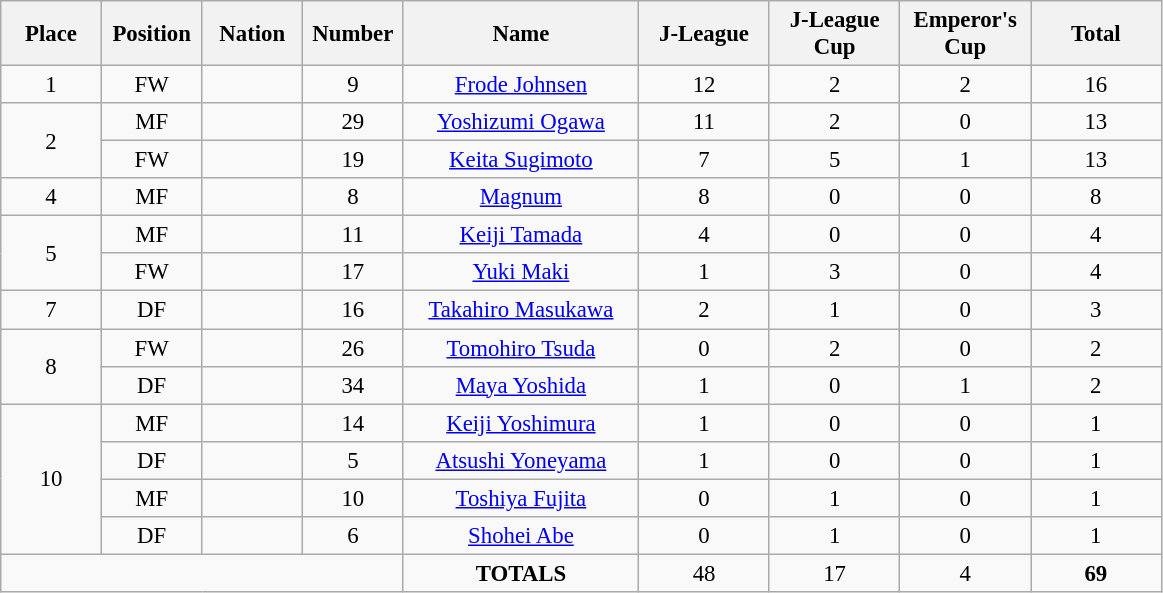<table class="wikitable" style="font-size: 95%; text-align: center;">
<tr>
<th width=60>Place</th>
<th width=60>Position</th>
<th width=60>Nation</th>
<th width=60>Number</th>
<th width=150>Name</th>
<th width=80>J-League</th>
<th width=80>J-League Cup</th>
<th width=80>Emperor's Cup</th>
<th width=80><strong>Total</strong></th>
</tr>
<tr>
<td>1</td>
<td>FW</td>
<td></td>
<td>9</td>
<td><a href='#'>Frode Johnsen</a></td>
<td>12</td>
<td>2</td>
<td>2</td>
<td>16</td>
</tr>
<tr>
<td rowspan="2">2</td>
<td>MF</td>
<td></td>
<td>29</td>
<td><a href='#'>Yoshizumi Ogawa</a></td>
<td>11</td>
<td>2</td>
<td>0</td>
<td>13</td>
</tr>
<tr>
<td>FW</td>
<td></td>
<td>19</td>
<td><a href='#'>Keita Sugimoto</a></td>
<td>7</td>
<td>5</td>
<td>1</td>
<td>13</td>
</tr>
<tr>
<td>4</td>
<td>MF</td>
<td></td>
<td>8</td>
<td><a href='#'>Magnum</a></td>
<td>8</td>
<td>0</td>
<td>0</td>
<td>8</td>
</tr>
<tr>
<td rowspan="2">5</td>
<td>MF</td>
<td></td>
<td>11</td>
<td><a href='#'>Keiji Tamada</a></td>
<td>4</td>
<td>0</td>
<td>0</td>
<td>4</td>
</tr>
<tr>
<td>FW</td>
<td></td>
<td>17</td>
<td><a href='#'>Yuki Maki</a></td>
<td>1</td>
<td>3</td>
<td>0</td>
<td>4</td>
</tr>
<tr>
<td>7</td>
<td>DF</td>
<td></td>
<td>16</td>
<td><a href='#'>Takahiro Masukawa</a></td>
<td>2</td>
<td>1</td>
<td>0</td>
<td>3</td>
</tr>
<tr>
<td rowspan="2">8</td>
<td>FW</td>
<td></td>
<td>26</td>
<td><a href='#'>Tomohiro Tsuda</a></td>
<td>0</td>
<td>2</td>
<td>0</td>
<td>2</td>
</tr>
<tr>
<td>DF</td>
<td></td>
<td>34</td>
<td><a href='#'>Maya Yoshida</a></td>
<td>1</td>
<td>0</td>
<td>1</td>
<td>2</td>
</tr>
<tr>
<td rowspan="4">10</td>
<td>MF</td>
<td></td>
<td>14</td>
<td><a href='#'>Keiji Yoshimura</a></td>
<td>1</td>
<td>0</td>
<td>0</td>
<td>1</td>
</tr>
<tr>
<td>DF</td>
<td></td>
<td>5</td>
<td><a href='#'>Atsushi Yoneyama</a></td>
<td>1</td>
<td>0</td>
<td>0</td>
<td>1</td>
</tr>
<tr>
<td>MF</td>
<td></td>
<td>10</td>
<td><a href='#'>Toshiya Fujita</a></td>
<td>0</td>
<td>1</td>
<td>0</td>
<td>1</td>
</tr>
<tr>
<td>DF</td>
<td></td>
<td>6</td>
<td><a href='#'>Shohei Abe</a></td>
<td>0</td>
<td>1</td>
<td>0</td>
<td>1</td>
</tr>
<tr>
<td colspan="4"></td>
<td><strong>TOTALS</strong></td>
<td>48</td>
<td>17</td>
<td>4</td>
<td><strong>69</strong></td>
</tr>
</table>
